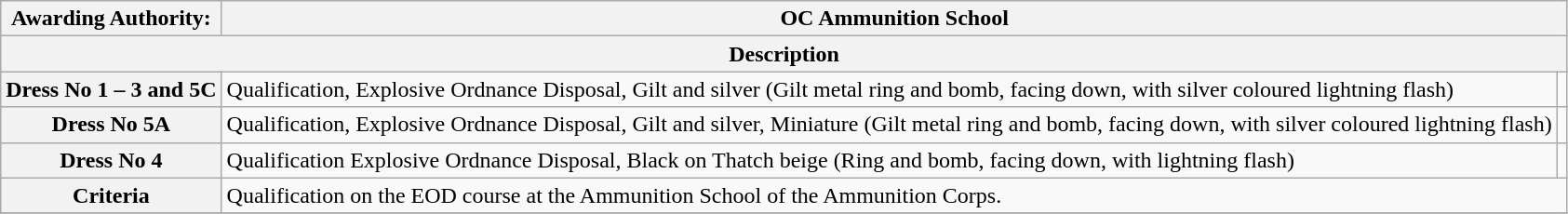<table class=wikitable style="text-align: left;">
<tr>
<th><strong>Awarding Authority</strong>:</th>
<th colspan="2">OC Ammunition School</th>
</tr>
<tr>
<th colspan="3">Description</th>
</tr>
<tr>
<th>Dress No 1 – 3 and 5C</th>
<td>Qualification, Explosive Ordnance Disposal, Gilt and silver (Gilt metal ring and bomb, facing down, with silver coloured lightning flash)</td>
<td></td>
</tr>
<tr>
<th>Dress No 5A</th>
<td>Qualification, Explosive Ordnance Disposal, Gilt and silver, Miniature (Gilt metal ring and bomb, facing down, with silver coloured lightning flash)</td>
<td></td>
</tr>
<tr>
<th>Dress No 4</th>
<td>Qualification Explosive Ordnance Disposal, Black on Thatch beige (Ring and bomb, facing down, with lightning flash)</td>
<td></td>
</tr>
<tr>
<th>Criteria</th>
<td colspan="2">Qualification on the EOD course at the Ammunition School of the Ammunition Corps.</td>
</tr>
<tr>
</tr>
</table>
